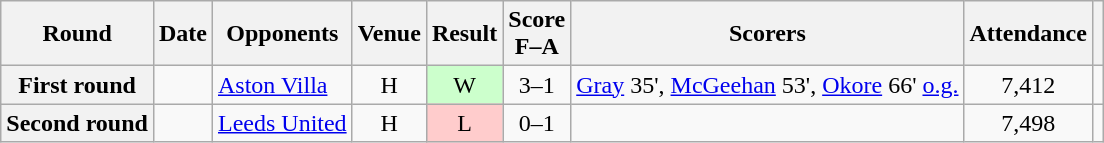<table class="wikitable sortable plainrowheaders" style="text-align: center">
<tr>
<th scope=col>Round</th>
<th scope=col>Date</th>
<th scope=col>Opponents</th>
<th scope=col>Venue</th>
<th scope=col>Result</th>
<th scope=col>Score<br>F–A</th>
<th scope=col class=unsortable>Scorers</th>
<th scope=col>Attendance</th>
<th scope=col class=unsortable></th>
</tr>
<tr>
<th scope=row>First round</th>
<td align=left></td>
<td align=left><a href='#'>Aston Villa</a></td>
<td>H</td>
<td style=background-color:#CCFFCC>W</td>
<td>3–1</td>
<td align=left><a href='#'>Gray</a> 35', <a href='#'>McGeehan</a> 53', <a href='#'>Okore</a> 66' <a href='#'>o.g.</a></td>
<td>7,412</td>
<td></td>
</tr>
<tr>
<th scope=row>Second round</th>
<td align=left></td>
<td align=left><a href='#'>Leeds United</a></td>
<td>H</td>
<td style=background-color:#FFCCCC>L</td>
<td>0–1</td>
<td align=left></td>
<td>7,498</td>
<td></td>
</tr>
</table>
